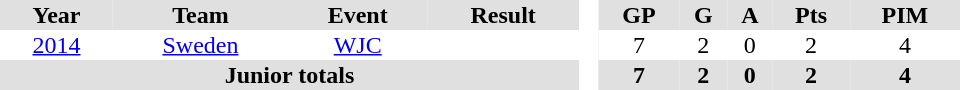<table border="0" cellpadding="1" cellspacing="0" style="text-align:center; width:40em;">
<tr bgcolor="#e0e0e0">
<th>Year</th>
<th>Team</th>
<th>Event</th>
<th>Result</th>
<th rowspan="99" bgcolor="#ffffff"> </th>
<th>GP</th>
<th>G</th>
<th>A</th>
<th>Pts</th>
<th>PIM</th>
</tr>
<tr>
<td><a href='#'>2014</a></td>
<td><a href='#'>Sweden</a></td>
<td><a href='#'>WJC</a></td>
<td></td>
<td>7</td>
<td>2</td>
<td>0</td>
<td>2</td>
<td>4</td>
</tr>
<tr bgcolor="#e0e0e0">
<th colspan="4">Junior totals</th>
<th>7</th>
<th>2</th>
<th>0</th>
<th>2</th>
<th>4</th>
</tr>
</table>
